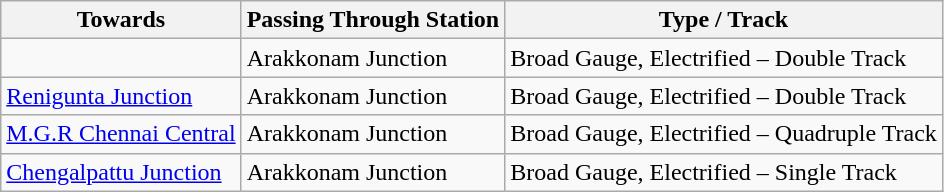<table class="wikitable">
<tr>
<th>Towards</th>
<th>Passing Through Station</th>
<th>Type / Track</th>
</tr>
<tr>
<td></td>
<td>Arakkonam Junction</td>
<td>Broad Gauge, Electrified – Double Track</td>
</tr>
<tr>
<td><a href='#'>Renigunta Junction</a></td>
<td>Arakkonam Junction</td>
<td>Broad Gauge, Electrified – Double Track</td>
</tr>
<tr>
<td><a href='#'>M.G.R Chennai Central</a></td>
<td>Arakkonam Junction</td>
<td>Broad Gauge, Electrified – Quadruple Track</td>
</tr>
<tr>
<td><a href='#'>Chengalpattu Junction</a></td>
<td>Arakkonam Junction</td>
<td>Broad Gauge, Electrified – Single Track</td>
</tr>
</table>
